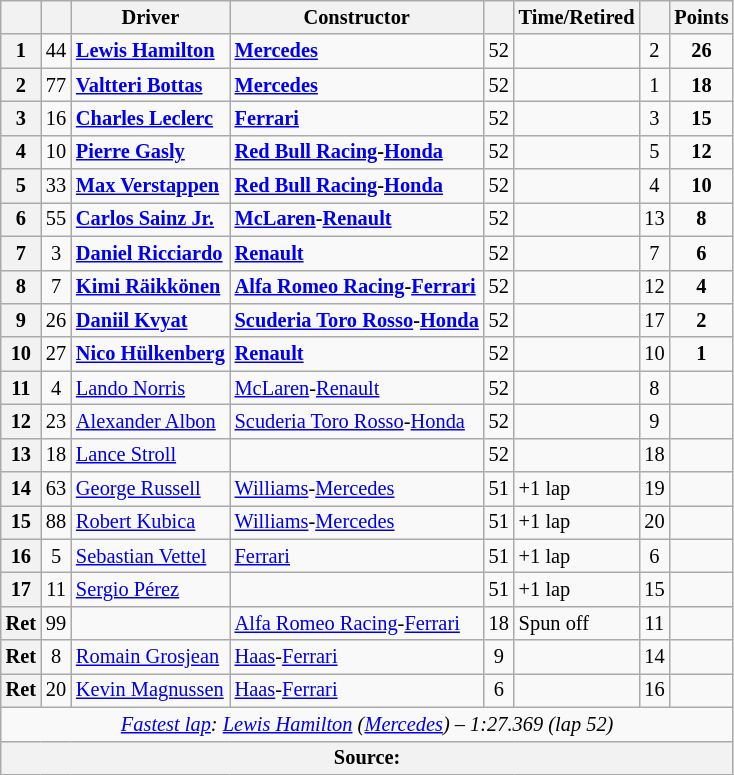<table class="wikitable sortable" style="font-size:85%">
<tr>
<th scope="col"></th>
<th scope="col"></th>
<th scope="col">Driver</th>
<th scope="col">Constructor</th>
<th scope="col" class="unsortable"></th>
<th scope="col" class="unsortable">Time/Retired</th>
<th scope="col"></th>
<th scope="col">Points</th>
</tr>
<tr>
<th>1</th>
<td align="center">44</td>
<td data-sort-value="HAM"><strong> <a href='#'>Lewis Hamilton</a></strong></td>
<td><strong><a href='#'>Mercedes</a></strong></td>
<td align="center">52</td>
<td></td>
<td align="center">2</td>
<td align="center"><strong>26</strong></td>
</tr>
<tr>
<th>2</th>
<td align="center">77</td>
<td data-sort-value="BOT"><strong> <a href='#'>Valtteri Bottas</a></strong></td>
<td><strong><a href='#'>Mercedes</a></strong></td>
<td align="center">52</td>
<td></td>
<td align="center">1</td>
<td align="center"><strong>18</strong></td>
</tr>
<tr>
<th>3</th>
<td align="center">16</td>
<td data-sort-value="LEC"><strong> <a href='#'>Charles Leclerc</a></strong></td>
<td><strong><a href='#'>Ferrari</a></strong></td>
<td align="center">52</td>
<td></td>
<td align="center">3</td>
<td align="center"><strong>15</strong></td>
</tr>
<tr>
<th>4</th>
<td align="center">10</td>
<td data-sort-value="GAS"><strong> <a href='#'>Pierre Gasly</a></strong></td>
<td><strong><a href='#'>Red Bull Racing</a>-<a href='#'>Honda</a></strong></td>
<td align="center">52</td>
<td></td>
<td align="center">5</td>
<td align="center"><strong>12</strong></td>
</tr>
<tr>
<th>5</th>
<td align="center">33</td>
<td data-sort-value="VER"><strong> <a href='#'>Max Verstappen</a></strong></td>
<td><strong><a href='#'>Red Bull Racing</a>-<a href='#'>Honda</a></strong></td>
<td align="center">52</td>
<td></td>
<td align="center">4</td>
<td align="center"><strong>10</strong></td>
</tr>
<tr>
<th>6</th>
<td align="center">55</td>
<td data-sort-value="SAI"><strong> <a href='#'>Carlos Sainz Jr.</a></strong></td>
<td><strong><a href='#'>McLaren</a>-<a href='#'>Renault</a></strong></td>
<td align="center">52</td>
<td></td>
<td align="center">13</td>
<td align="center"><strong>8</strong></td>
</tr>
<tr>
<th>7</th>
<td align="center">3</td>
<td data-sort-value="RIC"><strong> <a href='#'>Daniel Ricciardo</a></strong></td>
<td><strong><a href='#'>Renault</a></strong></td>
<td align="center">52</td>
<td></td>
<td align="center">7</td>
<td align="center"><strong>6</strong></td>
</tr>
<tr>
<th>8</th>
<td align="center">7</td>
<td data-sort-value="RAI"><strong> <a href='#'>Kimi Räikkönen</a></strong></td>
<td><strong><a href='#'>Alfa Romeo Racing</a>-<a href='#'>Ferrari</a></strong></td>
<td align="center">52</td>
<td></td>
<td align="center">12</td>
<td align="center"><strong>4</strong></td>
</tr>
<tr>
<th>9</th>
<td align="center">26</td>
<td data-sort-value="KVY"><strong> <a href='#'>Daniil Kvyat</a></strong></td>
<td><strong><a href='#'>Scuderia Toro Rosso</a>-<a href='#'>Honda</a></strong></td>
<td align="center">52</td>
<td></td>
<td align="center">17</td>
<td align="center"><strong>2</strong></td>
</tr>
<tr>
<th>10</th>
<td align="center">27</td>
<td data-sort-value="HUL"><strong> <a href='#'>Nico Hülkenberg</a></strong></td>
<td><strong><a href='#'>Renault</a></strong></td>
<td align="center">52</td>
<td></td>
<td align="center">10</td>
<td align="center"><strong>1</strong></td>
</tr>
<tr>
<th>11</th>
<td align="center">4</td>
<td data-sort-value="NOR"> <a href='#'>Lando Norris</a></td>
<td><a href='#'>McLaren</a>-<a href='#'>Renault</a></td>
<td align="center">52</td>
<td></td>
<td align="center">8</td>
<td></td>
</tr>
<tr>
<th>12</th>
<td align="center">23</td>
<td data-sort-value="ALB"> <a href='#'>Alexander Albon</a></td>
<td><a href='#'>Scuderia Toro Rosso</a>-<a href='#'>Honda</a></td>
<td align="center">52</td>
<td></td>
<td align="center">9</td>
<td></td>
</tr>
<tr>
<th>13</th>
<td align="center">18</td>
<td data-sort-value="STR"> <a href='#'>Lance Stroll</a></td>
<td></td>
<td align="center">52</td>
<td></td>
<td align="center">18</td>
<td></td>
</tr>
<tr>
<th>14</th>
<td align="center">63</td>
<td data-sort-value="RUS"> <a href='#'>George Russell</a></td>
<td><a href='#'>Williams</a>-<a href='#'>Mercedes</a></td>
<td align="center">51</td>
<td>+1 lap</td>
<td align="center">19</td>
<td></td>
</tr>
<tr>
<th>15</th>
<td align="center">88</td>
<td data-sort-value="KUB"> <a href='#'>Robert Kubica</a></td>
<td><a href='#'>Williams</a>-<a href='#'>Mercedes</a></td>
<td align="center">51</td>
<td>+1 lap</td>
<td align="center">20</td>
<td></td>
</tr>
<tr>
<th>16</th>
<td align="center">5</td>
<td data-sort-value="VET"> <a href='#'>Sebastian Vettel</a></td>
<td><a href='#'>Ferrari</a></td>
<td align="center">51</td>
<td>+1 lap</td>
<td align="center">6</td>
<td></td>
</tr>
<tr>
<th>17</th>
<td align="center">11</td>
<td data-sort-value="PER"> <a href='#'>Sergio Pérez</a></td>
<td></td>
<td align="center">51</td>
<td>+1 lap</td>
<td align="center">15</td>
<td></td>
</tr>
<tr>
<th data-sort-value="18">Ret</th>
<td align="center">99</td>
<td data-sort-value="GIO"></td>
<td><a href='#'>Alfa Romeo Racing</a>-<a href='#'>Ferrari</a></td>
<td align="center">18</td>
<td>Spun off</td>
<td align="center">11</td>
<td></td>
</tr>
<tr>
<th data-sort-value="19">Ret</th>
<td align="center">8</td>
<td data-sort-value="GRO"> <a href='#'>Romain Grosjean</a></td>
<td><a href='#'>Haas</a>-<a href='#'>Ferrari</a></td>
<td align="center">9</td>
<td></td>
<td align="center">14</td>
<td></td>
</tr>
<tr>
<th data-sort-value="20">Ret</th>
<td align="center">20</td>
<td data-sort-value="MAG"> <a href='#'>Kevin Magnussen</a></td>
<td><a href='#'>Haas</a>-<a href='#'>Ferrari</a></td>
<td align="center">6</td>
<td></td>
<td align="center">16</td>
<td></td>
</tr>
<tr class="sortbottom">
<td colspan="8" align="center"><em><a href='#'>Fastest lap</a>:  <a href='#'>Lewis Hamilton</a> (<a href='#'>Mercedes</a>) – 1:27.369 (lap 52)</em></td>
</tr>
<tr>
<th colspan="8">Source:</th>
</tr>
</table>
